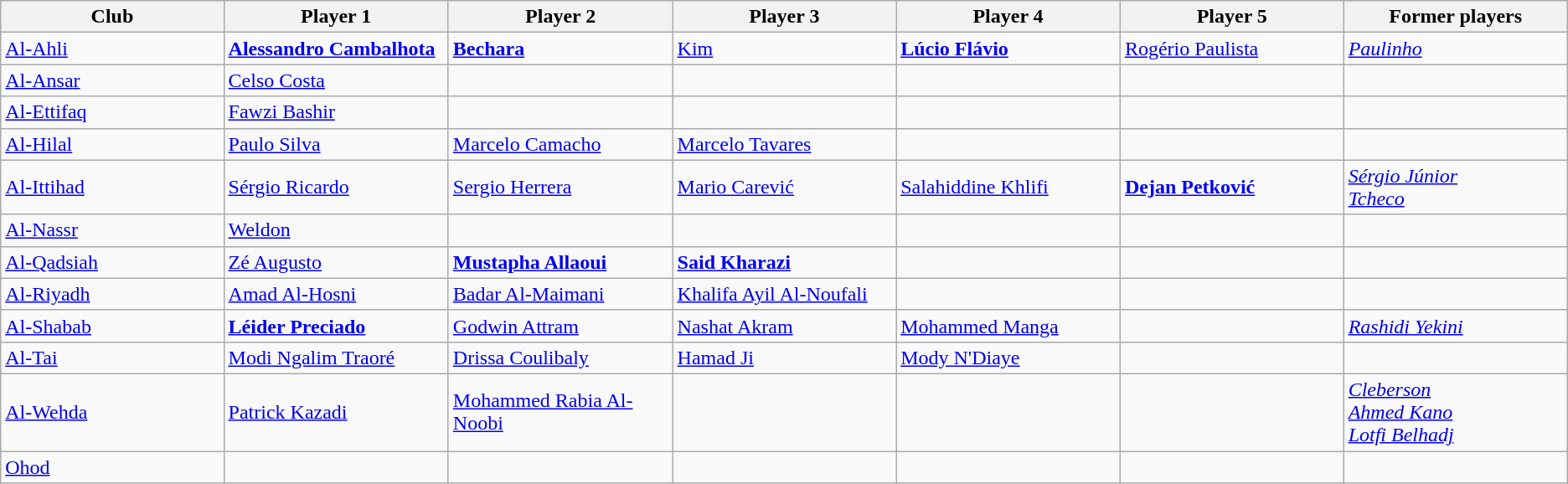<table class="wikitable">
<tr>
<th width="175">Club</th>
<th width="175">Player 1</th>
<th width="175">Player 2</th>
<th width="175">Player 3</th>
<th width="175">Player 4</th>
<th width="175">Player 5</th>
<th width="175">Former players</th>
</tr>
<tr>
<td><a href='#'>Al-Ahli</a></td>
<td> <strong><a href='#'>Alessandro Cambalhota</a></strong></td>
<td> <strong><a href='#'>Bechara</a></strong></td>
<td> <a href='#'>Kim</a></td>
<td> <strong><a href='#'>Lúcio Flávio</a></strong></td>
<td> <a href='#'>Rogério Paulista</a></td>
<td> <em><a href='#'>Paulinho</a></em></td>
</tr>
<tr>
<td><a href='#'>Al-Ansar</a></td>
<td> <a href='#'>Celso Costa</a></td>
<td></td>
<td></td>
<td></td>
<td></td>
<td></td>
</tr>
<tr>
<td><a href='#'>Al-Ettifaq</a></td>
<td> <a href='#'>Fawzi Bashir</a></td>
<td></td>
<td></td>
<td></td>
<td></td>
<td></td>
</tr>
<tr>
<td><a href='#'>Al-Hilal</a></td>
<td> <a href='#'>Paulo Silva</a></td>
<td> <a href='#'>Marcelo Camacho</a></td>
<td> <a href='#'>Marcelo Tavares</a></td>
<td></td>
<td></td>
<td></td>
</tr>
<tr>
<td><a href='#'>Al-Ittihad</a></td>
<td> <a href='#'>Sérgio Ricardo</a></td>
<td> <a href='#'>Sergio Herrera</a></td>
<td> <a href='#'>Mario Carević</a></td>
<td> <a href='#'>Salahiddine Khlifi</a></td>
<td> <strong><a href='#'>Dejan Petković</a></strong></td>
<td> <em><a href='#'>Sérgio Júnior</a></em><br> <em><a href='#'>Tcheco</a></em></td>
</tr>
<tr>
<td><a href='#'>Al-Nassr</a></td>
<td> <a href='#'>Weldon</a></td>
<td></td>
<td></td>
<td></td>
<td></td>
<td></td>
</tr>
<tr>
<td><a href='#'>Al-Qadsiah</a></td>
<td> <a href='#'>Zé Augusto</a></td>
<td> <strong><a href='#'>Mustapha Allaoui</a></strong></td>
<td> <strong><a href='#'>Said Kharazi</a></strong></td>
<td></td>
<td></td>
<td></td>
</tr>
<tr>
<td><a href='#'>Al-Riyadh</a></td>
<td> <a href='#'>Amad Al-Hosni</a></td>
<td> <a href='#'>Badar Al-Maimani</a></td>
<td> <a href='#'>Khalifa Ayil Al-Noufali</a></td>
<td></td>
<td></td>
<td></td>
</tr>
<tr>
<td><a href='#'>Al-Shabab</a></td>
<td> <strong><a href='#'>Léider Preciado</a></strong></td>
<td> <a href='#'>Godwin Attram</a></td>
<td> <a href='#'>Nashat Akram</a></td>
<td> <a href='#'>Mohammed Manga</a></td>
<td></td>
<td> <em><a href='#'>Rashidi Yekini</a></em></td>
</tr>
<tr>
<td><a href='#'>Al-Tai</a></td>
<td> <a href='#'>Modi Ngalim Traoré</a></td>
<td> <a href='#'>Drissa Coulibaly</a></td>
<td> <a href='#'>Hamad Ji</a></td>
<td> <a href='#'>Mody N'Diaye</a></td>
<td></td>
<td></td>
</tr>
<tr>
<td><a href='#'>Al-Wehda</a></td>
<td> <a href='#'>Patrick Kazadi</a></td>
<td> <a href='#'>Mohammed Rabia Al-Noobi</a></td>
<td></td>
<td></td>
<td></td>
<td> <em><a href='#'>Cleberson</a></em><br> <em><a href='#'>Ahmed Kano</a></em><br> <em><a href='#'>Lotfi Belhadj</a></em></td>
</tr>
<tr>
<td><a href='#'>Ohod</a></td>
<td></td>
<td></td>
<td></td>
<td></td>
<td></td>
<td></td>
</tr>
</table>
